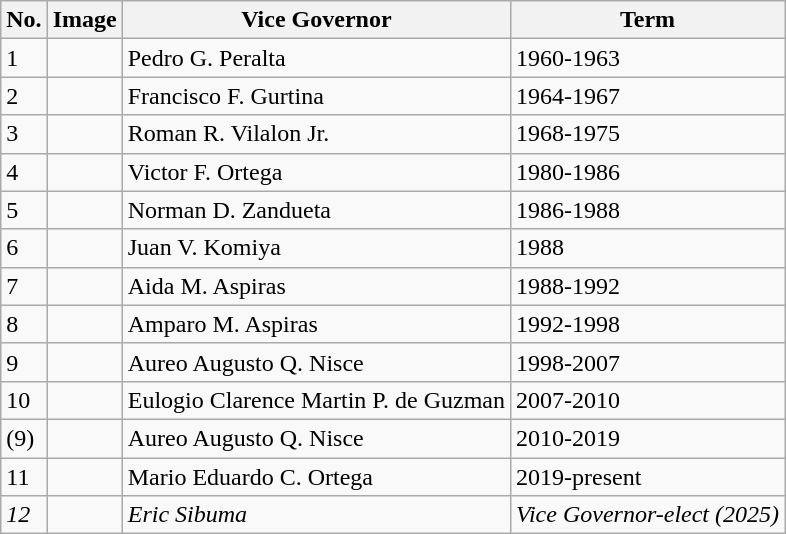<table class="wikitable">
<tr>
<th>No.</th>
<th>Image</th>
<th>Vice Governor</th>
<th>Term</th>
</tr>
<tr>
<td>1</td>
<td></td>
<td>Pedro G. Peralta</td>
<td>1960-1963</td>
</tr>
<tr>
<td>2</td>
<td></td>
<td>Francisco F. Gurtina</td>
<td>1964-1967</td>
</tr>
<tr>
<td>3</td>
<td></td>
<td>Roman R. Vilalon Jr.</td>
<td>1968-1975</td>
</tr>
<tr>
<td>4</td>
<td></td>
<td>Victor F. Ortega</td>
<td>1980-1986</td>
</tr>
<tr>
<td>5</td>
<td></td>
<td>Norman D. Zandueta</td>
<td>1986-1988</td>
</tr>
<tr>
<td>6</td>
<td></td>
<td>Juan V. Komiya</td>
<td>1988</td>
</tr>
<tr>
<td>7</td>
<td></td>
<td>Aida M. Aspiras</td>
<td>1988-1992</td>
</tr>
<tr>
<td>8</td>
<td></td>
<td>Amparo M. Aspiras</td>
<td>1992-1998</td>
</tr>
<tr>
<td>9</td>
<td></td>
<td>Aureo Augusto Q. Nisce</td>
<td>1998-2007</td>
</tr>
<tr>
<td>10</td>
<td></td>
<td>Eulogio Clarence Martin P. de Guzman</td>
<td>2007-2010</td>
</tr>
<tr>
<td>(9)</td>
<td></td>
<td>Aureo Augusto Q. Nisce</td>
<td>2010-2019</td>
</tr>
<tr>
<td>11</td>
<td></td>
<td>Mario Eduardo C. Ortega</td>
<td>2019-present</td>
</tr>
<tr>
<td><em>12</em></td>
<td></td>
<td><em>Eric Sibuma</em></td>
<td><em>Vice Governor-elect (2025)</em></td>
</tr>
</table>
